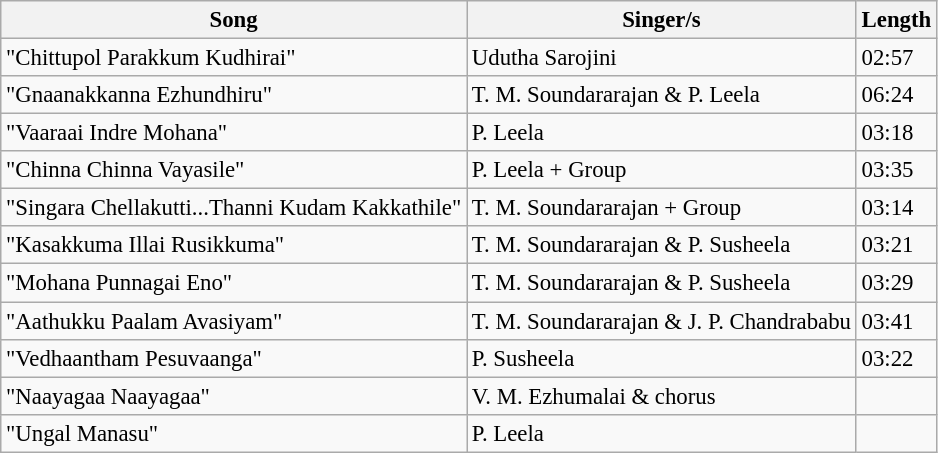<table class="wikitable" style="font-size:95%;">
<tr>
<th>Song</th>
<th>Singer/s</th>
<th>Length</th>
</tr>
<tr>
<td>"Chittupol Parakkum Kudhirai"</td>
<td>Udutha Sarojini</td>
<td>02:57</td>
</tr>
<tr>
<td>"Gnaanakkanna Ezhundhiru"</td>
<td>T. M. Soundararajan & P. Leela</td>
<td>06:24</td>
</tr>
<tr>
<td>"Vaaraai Indre Mohana"</td>
<td>P. Leela</td>
<td>03:18</td>
</tr>
<tr>
<td>"Chinna Chinna Vayasile"</td>
<td>P. Leela + Group</td>
<td>03:35</td>
</tr>
<tr>
<td>"Singara Chellakutti...Thanni Kudam Kakkathile"</td>
<td>T. M. Soundararajan + Group</td>
<td>03:14</td>
</tr>
<tr>
<td>"Kasakkuma Illai Rusikkuma"</td>
<td>T. M. Soundararajan & P. Susheela</td>
<td>03:21</td>
</tr>
<tr>
<td>"Mohana Punnagai Eno"</td>
<td>T. M. Soundararajan & P. Susheela</td>
<td>03:29</td>
</tr>
<tr>
<td>"Aathukku Paalam Avasiyam"</td>
<td>T. M. Soundararajan & J. P. Chandrababu</td>
<td>03:41</td>
</tr>
<tr>
<td>"Vedhaantham Pesuvaanga"</td>
<td>P. Susheela</td>
<td>03:22</td>
</tr>
<tr>
<td>"Naayagaa Naayagaa"</td>
<td>V. M. Ezhumalai & chorus</td>
<td></td>
</tr>
<tr>
<td>"Ungal Manasu"</td>
<td>P. Leela</td>
<td></td>
</tr>
</table>
